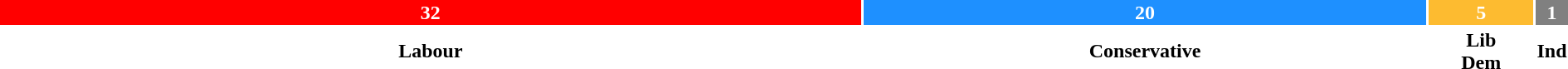<table style="width:100%; text-align:center;">
<tr style="color:white;">
<td style="background:red; width:55.17%;"><strong>32</strong></td>
<td style="background:dodgerblue; width34.48%;"><strong>20</strong></td>
<td style="background:#FDBB30; width:6.67%;"><strong>5</strong></td>
<td style="background:grey; width:1.72%;"><strong>1</strong></td>
</tr>
<tr>
<td><span><strong>Labour</strong></span></td>
<td><span><strong>Conservative</strong></span></td>
<td><span><strong>Lib<br>Dem</strong></span></td>
<td><span><strong>Ind</strong></span></td>
</tr>
</table>
